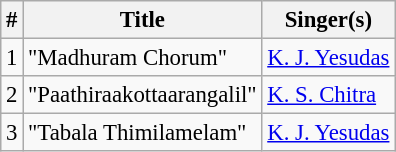<table class="wikitable" style="font-size:95%;">
<tr>
<th>#</th>
<th>Title</th>
<th>Singer(s)</th>
</tr>
<tr>
<td>1</td>
<td>"Madhuram Chorum"</td>
<td><a href='#'>K. J. Yesudas</a></td>
</tr>
<tr>
<td>2</td>
<td>"Paathiraakottaarangalil"</td>
<td><a href='#'>K. S. Chitra</a></td>
</tr>
<tr>
<td>3</td>
<td>"Tabala Thimilamelam"</td>
<td><a href='#'>K. J. Yesudas</a></td>
</tr>
</table>
